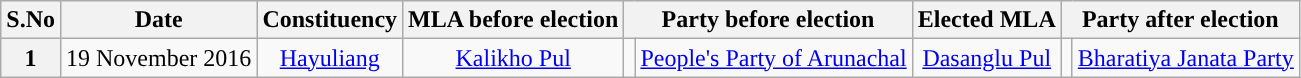<table class="wikitable sortable" style="text-align:center;">
<tr>
<th>S.No</th>
<th>Date</th>
<th>Constituency</th>
<th>MLA before election</th>
<th colspan="2">Party before election</th>
<th>Elected MLA</th>
<th colspan="2">Party after election</th>
</tr>
<tr>
<th>1</th>
<td>19 November 2016</td>
<td><a href='#'>Hayuliang</a></td>
<td><a href='#'>Kalikho Pul</a></td>
<td></td>
<td><a href='#'>People's Party of Arunachal</a></td>
<td><a href='#'>Dasanglu Pul</a></td>
<td></td>
<td><a href='#'>Bharatiya Janata Party</a></td>
</tr>
</table>
